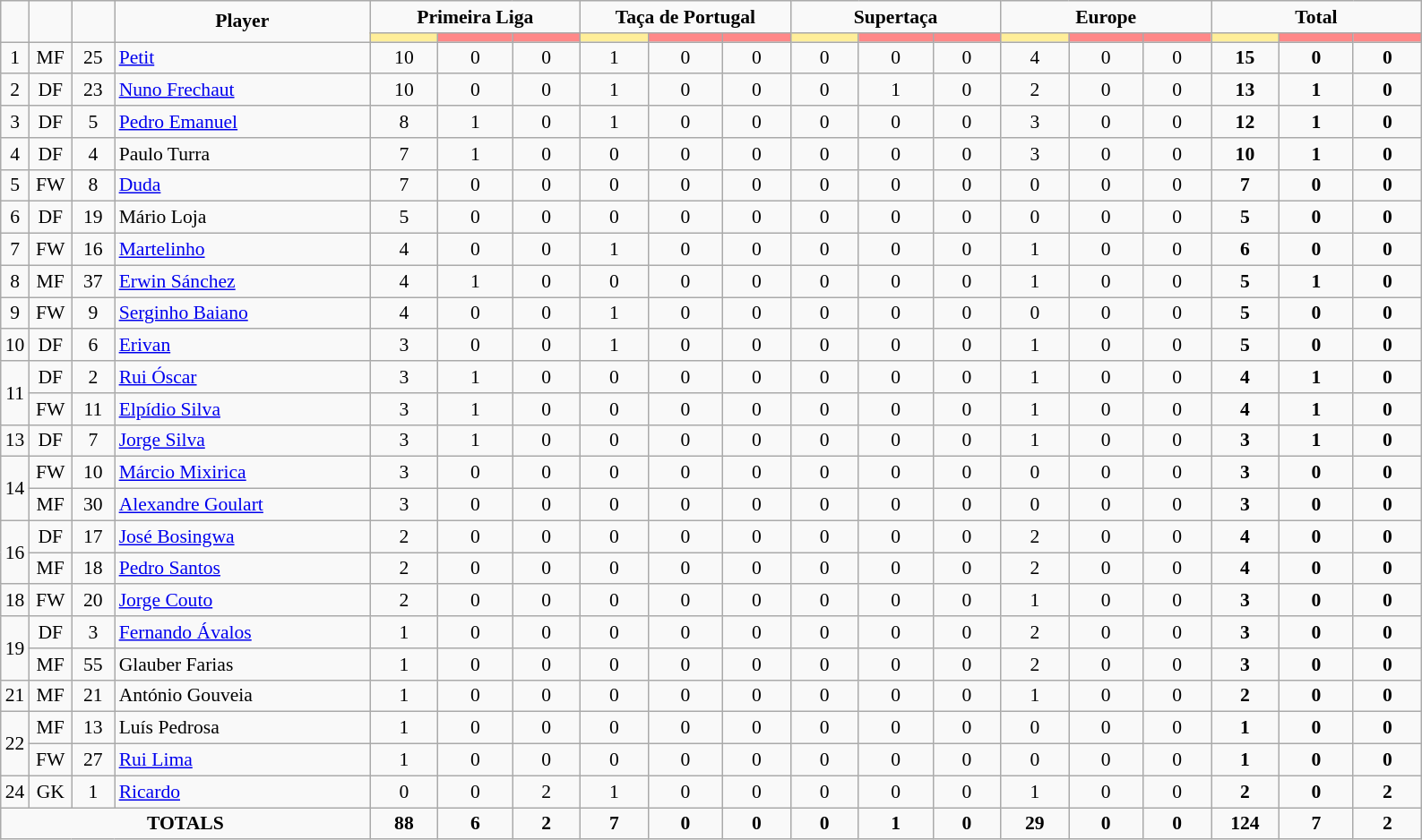<table class="wikitable" style="font-size: 90%; text-align: center;">
<tr>
<td rowspan="2"  style="width:2%;"><strong></strong></td>
<td rowspan="2"  style="width:3%;"><strong></strong></td>
<td rowspan="2"  style="width:3%;"><strong></strong></td>
<td rowspan="2"  style="width:18%;"><strong>Player</strong></td>
<td colspan="3"><strong>Primeira Liga</strong></td>
<td colspan="3"><strong>Taça de Portugal</strong></td>
<td colspan="3"><strong>Supertaça</strong></td>
<td colspan="3"><strong>Europe</strong></td>
<td colspan="3"><strong>Total</strong></td>
</tr>
<tr>
<th style="width:25px; background:#fe9;"></th>
<th style="width:28px; background:#ff8888;"></th>
<th style="width:25px; background:#ff8888;"></th>
<th style="width:25px; background:#fe9;"></th>
<th style="width:28px; background:#ff8888;"></th>
<th style="width:25px; background:#ff8888;"></th>
<th style="width:25px; background:#fe9;"></th>
<th style="width:28px; background:#ff8888;"></th>
<th style="width:25px; background:#ff8888;"></th>
<th style="width:25px; background:#fe9;"></th>
<th style="width:28px; background:#ff8888;"></th>
<th style="width:25px; background:#ff8888;"></th>
<th style="width:25px; background:#fe9;"></th>
<th style="width:28px; background:#ff8888;"></th>
<th style="width:25px; background:#ff8888;"></th>
</tr>
<tr>
<td>1</td>
<td>MF</td>
<td>25</td>
<td align=left> <a href='#'>Petit</a></td>
<td>10</td>
<td>0</td>
<td>0</td>
<td>1</td>
<td>0</td>
<td>0</td>
<td>0</td>
<td>0</td>
<td>0</td>
<td>4</td>
<td>0</td>
<td>0</td>
<td><strong>15</strong></td>
<td><strong>0</strong></td>
<td><strong>0</strong></td>
</tr>
<tr>
<td>2</td>
<td>DF</td>
<td>23</td>
<td align=left> <a href='#'>Nuno Frechaut</a></td>
<td>10</td>
<td>0</td>
<td>0</td>
<td>1</td>
<td>0</td>
<td>0</td>
<td>0</td>
<td>1</td>
<td>0</td>
<td>2</td>
<td>0</td>
<td>0</td>
<td><strong>13</strong></td>
<td><strong>1</strong></td>
<td><strong>0</strong></td>
</tr>
<tr>
<td>3</td>
<td>DF</td>
<td>5</td>
<td align=left> <a href='#'>Pedro Emanuel</a></td>
<td>8</td>
<td>1</td>
<td>0</td>
<td>1</td>
<td>0</td>
<td>0</td>
<td>0</td>
<td>0</td>
<td>0</td>
<td>3</td>
<td>0</td>
<td>0</td>
<td><strong>12</strong></td>
<td><strong>1</strong></td>
<td><strong>0</strong></td>
</tr>
<tr>
<td>4</td>
<td>DF</td>
<td>4</td>
<td align=left> Paulo Turra</td>
<td>7</td>
<td>1</td>
<td>0</td>
<td>0</td>
<td>0</td>
<td>0</td>
<td>0</td>
<td>0</td>
<td>0</td>
<td>3</td>
<td>0</td>
<td>0</td>
<td><strong>10</strong></td>
<td><strong>1</strong></td>
<td><strong>0</strong></td>
</tr>
<tr>
<td>5</td>
<td>FW</td>
<td>8</td>
<td align=left> <a href='#'>Duda</a></td>
<td>7</td>
<td>0</td>
<td>0</td>
<td>0</td>
<td>0</td>
<td>0</td>
<td>0</td>
<td>0</td>
<td>0</td>
<td>0</td>
<td>0</td>
<td>0</td>
<td><strong>7</strong></td>
<td><strong>0</strong></td>
<td><strong>0</strong></td>
</tr>
<tr>
<td>6</td>
<td>DF</td>
<td>19</td>
<td align=left> Mário Loja</td>
<td>5</td>
<td>0</td>
<td>0</td>
<td>0</td>
<td>0</td>
<td>0</td>
<td>0</td>
<td>0</td>
<td>0</td>
<td>0</td>
<td>0</td>
<td>0</td>
<td><strong>5</strong></td>
<td><strong>0</strong></td>
<td><strong>0</strong></td>
</tr>
<tr>
<td>7</td>
<td>FW</td>
<td>16</td>
<td align=left> <a href='#'>Martelinho</a></td>
<td>4</td>
<td>0</td>
<td>0</td>
<td>1</td>
<td>0</td>
<td>0</td>
<td>0</td>
<td>0</td>
<td>0</td>
<td>1</td>
<td>0</td>
<td>0</td>
<td><strong>6</strong></td>
<td><strong>0</strong></td>
<td><strong>0</strong></td>
</tr>
<tr>
<td>8</td>
<td>MF</td>
<td>37</td>
<td align=left> <a href='#'>Erwin Sánchez</a></td>
<td>4</td>
<td>1</td>
<td>0</td>
<td>0</td>
<td>0</td>
<td>0</td>
<td>0</td>
<td>0</td>
<td>0</td>
<td>1</td>
<td>0</td>
<td>0</td>
<td><strong>5</strong></td>
<td><strong>1</strong></td>
<td><strong>0</strong></td>
</tr>
<tr>
<td>9</td>
<td>FW</td>
<td>9</td>
<td align=left> <a href='#'>Serginho Baiano</a></td>
<td>4</td>
<td>0</td>
<td>0</td>
<td>1</td>
<td>0</td>
<td>0</td>
<td>0</td>
<td>0</td>
<td>0</td>
<td>0</td>
<td>0</td>
<td>0</td>
<td><strong>5</strong></td>
<td><strong>0</strong></td>
<td><strong>0</strong></td>
</tr>
<tr>
<td>10</td>
<td>DF</td>
<td>6</td>
<td align=left> <a href='#'>Erivan</a></td>
<td>3</td>
<td>0</td>
<td>0</td>
<td>1</td>
<td>0</td>
<td>0</td>
<td>0</td>
<td>0</td>
<td>0</td>
<td>1</td>
<td>0</td>
<td>0</td>
<td><strong>5</strong></td>
<td><strong>0</strong></td>
<td><strong>0</strong></td>
</tr>
<tr>
<td rowspan=2>11</td>
<td>DF</td>
<td>2</td>
<td align=left> <a href='#'>Rui Óscar</a></td>
<td>3</td>
<td>1</td>
<td>0</td>
<td>0</td>
<td>0</td>
<td>0</td>
<td>0</td>
<td>0</td>
<td>0</td>
<td>1</td>
<td>0</td>
<td>0</td>
<td><strong>4</strong></td>
<td><strong>1</strong></td>
<td><strong>0</strong></td>
</tr>
<tr>
<td>FW</td>
<td>11</td>
<td align=left> <a href='#'>Elpídio Silva</a></td>
<td>3</td>
<td>1</td>
<td>0</td>
<td>0</td>
<td>0</td>
<td>0</td>
<td>0</td>
<td>0</td>
<td>0</td>
<td>1</td>
<td>0</td>
<td>0</td>
<td><strong>4</strong></td>
<td><strong>1</strong></td>
<td><strong>0</strong></td>
</tr>
<tr>
<td>13</td>
<td>DF</td>
<td>7</td>
<td align=left> <a href='#'>Jorge Silva</a></td>
<td>3</td>
<td>1</td>
<td>0</td>
<td>0</td>
<td>0</td>
<td>0</td>
<td>0</td>
<td>0</td>
<td>0</td>
<td>1</td>
<td>0</td>
<td>0</td>
<td><strong>3</strong></td>
<td><strong>1</strong></td>
<td><strong>0</strong></td>
</tr>
<tr>
<td rowspan=2>14</td>
<td>FW</td>
<td>10</td>
<td align=left> <a href='#'>Márcio Mixirica</a></td>
<td>3</td>
<td>0</td>
<td>0</td>
<td>0</td>
<td>0</td>
<td>0</td>
<td>0</td>
<td>0</td>
<td>0</td>
<td>0</td>
<td>0</td>
<td>0</td>
<td><strong>3</strong></td>
<td><strong>0</strong></td>
<td><strong>0</strong></td>
</tr>
<tr>
<td>MF</td>
<td>30</td>
<td align=left> <a href='#'>Alexandre Goulart</a></td>
<td>3</td>
<td>0</td>
<td>0</td>
<td>0</td>
<td>0</td>
<td>0</td>
<td>0</td>
<td>0</td>
<td>0</td>
<td>0</td>
<td>0</td>
<td>0</td>
<td><strong>3</strong></td>
<td><strong>0</strong></td>
<td><strong>0</strong></td>
</tr>
<tr>
<td rowspan=2>16</td>
<td>DF</td>
<td>17</td>
<td align=left> <a href='#'>José Bosingwa</a></td>
<td>2</td>
<td>0</td>
<td>0</td>
<td>0</td>
<td>0</td>
<td>0</td>
<td>0</td>
<td>0</td>
<td>0</td>
<td>2</td>
<td>0</td>
<td>0</td>
<td><strong>4</strong></td>
<td><strong>0</strong></td>
<td><strong>0</strong></td>
</tr>
<tr>
<td>MF</td>
<td>18</td>
<td align=left> <a href='#'>Pedro Santos</a></td>
<td>2</td>
<td>0</td>
<td>0</td>
<td>0</td>
<td>0</td>
<td>0</td>
<td>0</td>
<td>0</td>
<td>0</td>
<td>2</td>
<td>0</td>
<td>0</td>
<td><strong>4</strong></td>
<td><strong>0</strong></td>
<td><strong>0</strong></td>
</tr>
<tr>
<td>18</td>
<td>FW</td>
<td>20</td>
<td align=left> <a href='#'>Jorge Couto</a></td>
<td>2</td>
<td>0</td>
<td>0</td>
<td>0</td>
<td>0</td>
<td>0</td>
<td>0</td>
<td>0</td>
<td>0</td>
<td>1</td>
<td>0</td>
<td>0</td>
<td><strong>3</strong></td>
<td><strong>0</strong></td>
<td><strong>0</strong></td>
</tr>
<tr>
<td rowspan=2>19</td>
<td>DF</td>
<td>3</td>
<td align=left> <a href='#'>Fernando Ávalos</a></td>
<td>1</td>
<td>0</td>
<td>0</td>
<td>0</td>
<td>0</td>
<td>0</td>
<td>0</td>
<td>0</td>
<td>0</td>
<td>2</td>
<td>0</td>
<td>0</td>
<td><strong>3</strong></td>
<td><strong>0</strong></td>
<td><strong>0</strong></td>
</tr>
<tr>
<td>MF</td>
<td>55</td>
<td align=left> Glauber Farias</td>
<td>1</td>
<td>0</td>
<td>0</td>
<td>0</td>
<td>0</td>
<td>0</td>
<td>0</td>
<td>0</td>
<td>0</td>
<td>2</td>
<td>0</td>
<td>0</td>
<td><strong>3</strong></td>
<td><strong>0</strong></td>
<td><strong>0</strong></td>
</tr>
<tr>
<td>21</td>
<td>MF</td>
<td>21</td>
<td align=left> António Gouveia</td>
<td>1</td>
<td>0</td>
<td>0</td>
<td>0</td>
<td>0</td>
<td>0</td>
<td>0</td>
<td>0</td>
<td>0</td>
<td>1</td>
<td>0</td>
<td>0</td>
<td><strong>2</strong></td>
<td><strong>0</strong></td>
<td><strong>0</strong></td>
</tr>
<tr>
<td rowspan=2>22</td>
<td>MF</td>
<td>13</td>
<td align=left> Luís Pedrosa</td>
<td>1</td>
<td>0</td>
<td>0</td>
<td>0</td>
<td>0</td>
<td>0</td>
<td>0</td>
<td>0</td>
<td>0</td>
<td>0</td>
<td>0</td>
<td>0</td>
<td><strong>1</strong></td>
<td><strong>0</strong></td>
<td><strong>0</strong></td>
</tr>
<tr>
<td>FW</td>
<td>27</td>
<td align=left> <a href='#'>Rui Lima</a></td>
<td>1</td>
<td>0</td>
<td>0</td>
<td>0</td>
<td>0</td>
<td>0</td>
<td>0</td>
<td>0</td>
<td>0</td>
<td>0</td>
<td>0</td>
<td>0</td>
<td><strong>1</strong></td>
<td><strong>0</strong></td>
<td><strong>0</strong></td>
</tr>
<tr>
<td>24</td>
<td>GK</td>
<td>1</td>
<td align=left> <a href='#'>Ricardo</a></td>
<td>0</td>
<td>0</td>
<td>2</td>
<td>1</td>
<td>0</td>
<td>0</td>
<td>0</td>
<td>0</td>
<td>0</td>
<td>1</td>
<td>0</td>
<td>0</td>
<td><strong>2</strong></td>
<td><strong>0</strong></td>
<td><strong>2</strong></td>
</tr>
<tr>
<td colspan="4"><strong>TOTALS</strong></td>
<td><strong>88</strong></td>
<td><strong>6</strong></td>
<td><strong>2</strong></td>
<td><strong>7</strong></td>
<td><strong>0</strong></td>
<td><strong>0</strong></td>
<td><strong>0</strong></td>
<td><strong>1</strong></td>
<td><strong>0</strong></td>
<td><strong>29</strong></td>
<td><strong>0</strong></td>
<td><strong>0</strong></td>
<td><strong>124</strong></td>
<td><strong>7</strong></td>
<td><strong>2</strong></td>
</tr>
</table>
